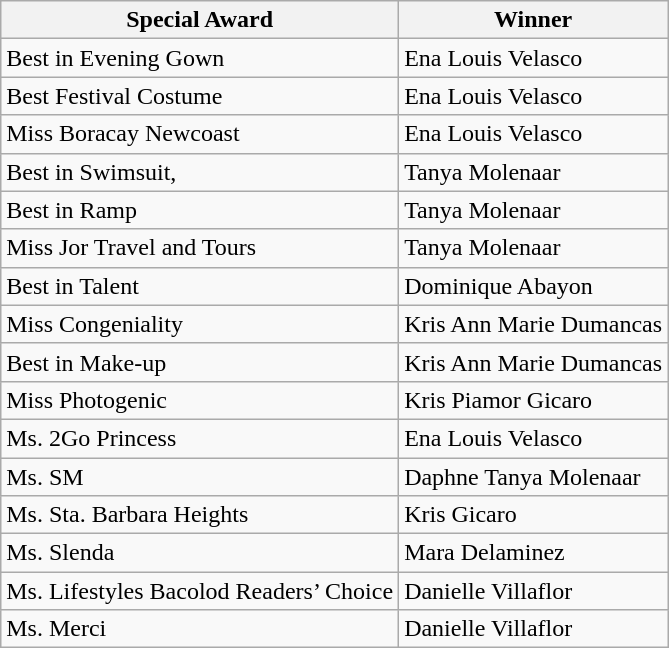<table class="wikitable">
<tr>
<th>Special Award</th>
<th>Winner</th>
</tr>
<tr>
<td>Best in Evening Gown</td>
<td>Ena Louis Velasco</td>
</tr>
<tr>
<td>Best Festival Costume</td>
<td>Ena Louis Velasco</td>
</tr>
<tr>
<td>Miss Boracay Newcoast</td>
<td>Ena Louis Velasco</td>
</tr>
<tr>
<td>Best in Swimsuit,</td>
<td>Tanya Molenaar</td>
</tr>
<tr>
<td>Best in Ramp</td>
<td>Tanya Molenaar</td>
</tr>
<tr>
<td>Miss Jor Travel and Tours</td>
<td>Tanya Molenaar</td>
</tr>
<tr>
<td>Best in Talent</td>
<td>Dominique Abayon</td>
</tr>
<tr>
<td>Miss Congeniality</td>
<td>Kris Ann Marie Dumancas</td>
</tr>
<tr>
<td>Best in Make-up</td>
<td>Kris Ann Marie Dumancas</td>
</tr>
<tr>
<td>Miss Photogenic</td>
<td>Kris Piamor Gicaro</td>
</tr>
<tr>
<td>Ms. 2Go Princess</td>
<td>Ena Louis Velasco</td>
</tr>
<tr>
<td>Ms. SM</td>
<td>Daphne Tanya Molenaar</td>
</tr>
<tr>
<td>Ms. Sta. Barbara Heights</td>
<td>Kris Gicaro</td>
</tr>
<tr>
<td>Ms. Slenda</td>
<td>Mara Delaminez</td>
</tr>
<tr>
<td>Ms. Lifestyles Bacolod Readers’ Choice</td>
<td>Danielle Villaflor</td>
</tr>
<tr>
<td>Ms. Merci</td>
<td>Danielle Villaflor</td>
</tr>
</table>
